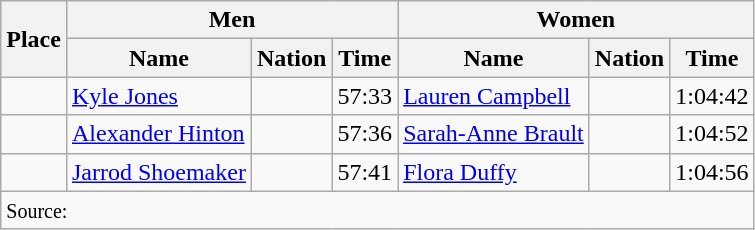<table class="wikitable">
<tr>
<th rowspan="2">Place</th>
<th colspan="3">Men</th>
<th colspan="3">Women</th>
</tr>
<tr>
<th>Name</th>
<th>Nation</th>
<th>Time</th>
<th>Name</th>
<th>Nation</th>
<th>Time</th>
</tr>
<tr>
<td align="center"></td>
<td><a href='#'>Kyle Jones</a></td>
<td></td>
<td>57:33</td>
<td><a href='#'>Lauren Campbell</a></td>
<td></td>
<td>1:04:42</td>
</tr>
<tr>
<td align="center"></td>
<td><a href='#'>Alexander Hinton</a></td>
<td></td>
<td>57:36</td>
<td><a href='#'>Sarah-Anne Brault</a></td>
<td></td>
<td>1:04:52</td>
</tr>
<tr>
<td align="center"></td>
<td><a href='#'>Jarrod Shoemaker</a></td>
<td></td>
<td>57:41</td>
<td><a href='#'>Flora Duffy</a></td>
<td></td>
<td>1:04:56</td>
</tr>
<tr>
<td colspan="7"><small>Source:</small></td>
</tr>
</table>
